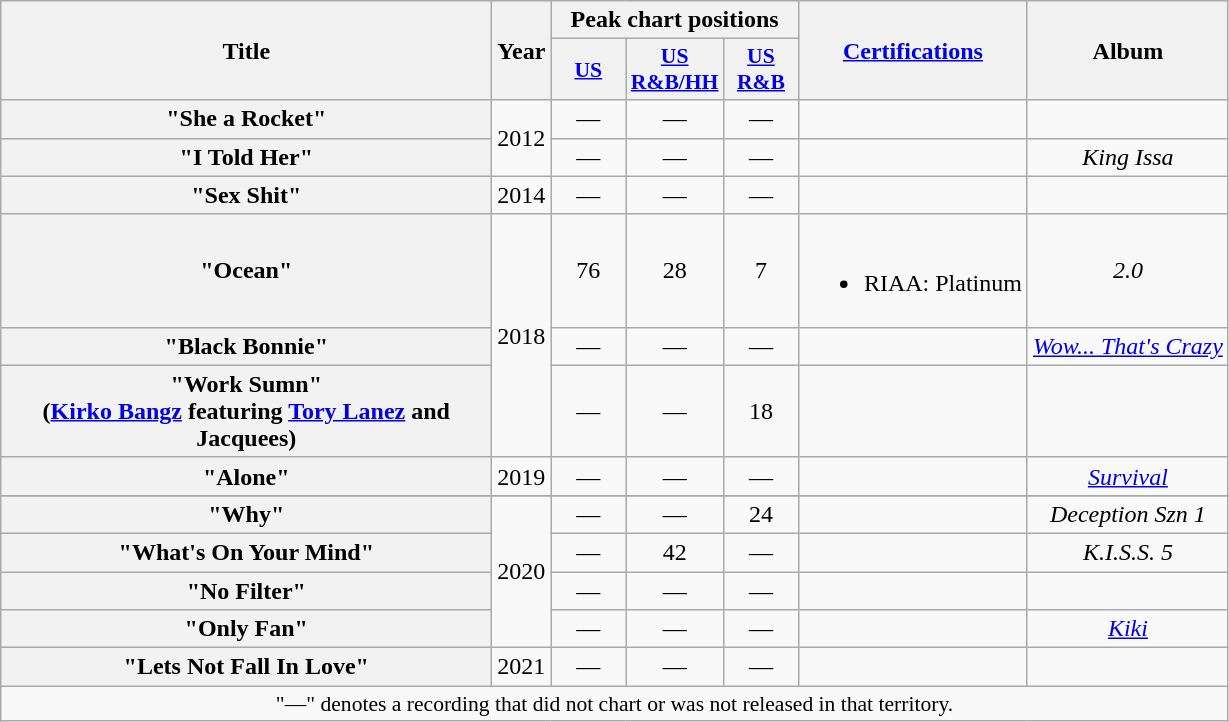<table class="wikitable plainrowheaders" style="text-align:center;" border="1">
<tr>
<th scope="col" rowspan="2" style="width:20em;">Title</th>
<th scope="col" rowspan="2" style="width:1em;">Year</th>
<th scope="col" colspan="3">Peak chart positions</th>
<th scope="col" rowspan="2"><a href='#'>Certifications</a></th>
<th scope="col" rowspan="2">Album</th>
</tr>
<tr>
<th scope="col" style="width:3em;font-size:90%;"><a href='#'>US</a></th>
<th scope="col" style="width:3em;font-size:90%;"><a href='#'>US<br>R&B/HH</a></th>
<th scope="col" style="width:3em;font-size:90%;"><a href='#'>US<br>R&B</a></th>
</tr>
<tr>
<th scope="row">"She a Rocket"<br></th>
<td rowspan="2">2012</td>
<td>—</td>
<td>—</td>
<td>—</td>
<td></td>
<td></td>
</tr>
<tr>
<th scope="row">"I Told Her"<br></th>
<td>—</td>
<td>—</td>
<td>—</td>
<td></td>
<td><em>King Issa</em></td>
</tr>
<tr>
<th scope="row">"Sex Shit"<br></th>
<td rowspan="1">2014</td>
<td>—</td>
<td>—</td>
<td>—</td>
<td></td>
<td></td>
</tr>
<tr>
<th scope="row">"Ocean"<br></th>
<td rowspan="3">2018</td>
<td>76</td>
<td>28</td>
<td>7</td>
<td><br><ul><li>RIAA: Platinum</li></ul></td>
<td><em>2.0</em></td>
</tr>
<tr>
<th scope="row">"Black Bonnie"<br></th>
<td>—</td>
<td>—</td>
<td>—</td>
<td></td>
<td><em><a href='#'>Wow... That's Crazy</a></em></td>
</tr>
<tr>
<th scope="row">"Work Sumn" <br><span>(<a href='#'>Kirko Bangz</a> featuring <a href='#'>Tory Lanez</a> and Jacquees)</span></th>
<td>—</td>
<td>—</td>
<td>18</td>
<td></td>
<td></td>
</tr>
<tr>
<th scope="row">"Alone"<br></th>
<td rowspan="1">2019</td>
<td>—</td>
<td>—</td>
<td>—</td>
<td></td>
<td><em><a href='#'>Survival</a></em></td>
</tr>
<tr>
</tr>
<tr>
<th scope="row">"Why"<br></th>
<td rowspan="4">2020</td>
<td>—</td>
<td>—</td>
<td>24</td>
<td></td>
<td><em>Deception Szn 1</em></td>
</tr>
<tr>
<th scope="row">"What's On Your Mind"<br></th>
<td>—</td>
<td>42</td>
<td>—</td>
<td></td>
<td><em>K.I.S.S. 5</em></td>
</tr>
<tr>
<th scope="row">"No Filter"<br></th>
<td>—</td>
<td>—</td>
<td>—</td>
<td></td>
<td></td>
</tr>
<tr>
<th scope="row">"Only Fan"<br></th>
<td>—</td>
<td>—</td>
<td>—</td>
<td></td>
<td><em><a href='#'>Kiki</a></em></td>
</tr>
<tr>
<th scope="row">"Lets Not Fall In Love"<br></th>
<td rowspan="1">2021</td>
<td>—</td>
<td>—</td>
<td>—</td>
<td></td>
<td></td>
</tr>
<tr>
<td colspan="13" style="font-size:90%">"—" denotes a recording that did not chart or was not released in that territory.</td>
</tr>
</table>
